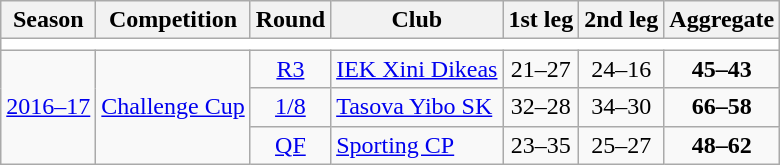<table class="wikitable">
<tr>
<th>Season</th>
<th>Competition</th>
<th>Round</th>
<th>Club</th>
<th>1st leg</th>
<th>2nd leg</th>
<th>Aggregate</th>
</tr>
<tr>
<td colspan="7" bgcolor=white></td>
</tr>
<tr>
<td rowspan="3"><a href='#'>2016–17</a></td>
<td rowspan="3"><a href='#'>Challenge Cup</a></td>
<td style="text-align:center;"><a href='#'>R3</a></td>
<td> <a href='#'>IEK Xini Dikeas</a></td>
<td style="text-align:center;">21–27</td>
<td style="text-align:center;">24–16</td>
<td style="text-align:center;"><strong>45–43</strong></td>
</tr>
<tr>
<td style="text-align:center;"><a href='#'>1/8</a></td>
<td> <a href='#'>Tasova Yibo SK</a></td>
<td style="text-align:center;">32–28</td>
<td style="text-align:center;">34–30</td>
<td style="text-align:center;"><strong>66–58</strong></td>
</tr>
<tr>
<td style="text-align:center;"><a href='#'>QF</a></td>
<td> <a href='#'>Sporting CP</a></td>
<td style="text-align:center;">23–35</td>
<td style="text-align:center;">25–27</td>
<td style="text-align:center;"><strong>48–62</strong></td>
</tr>
</table>
